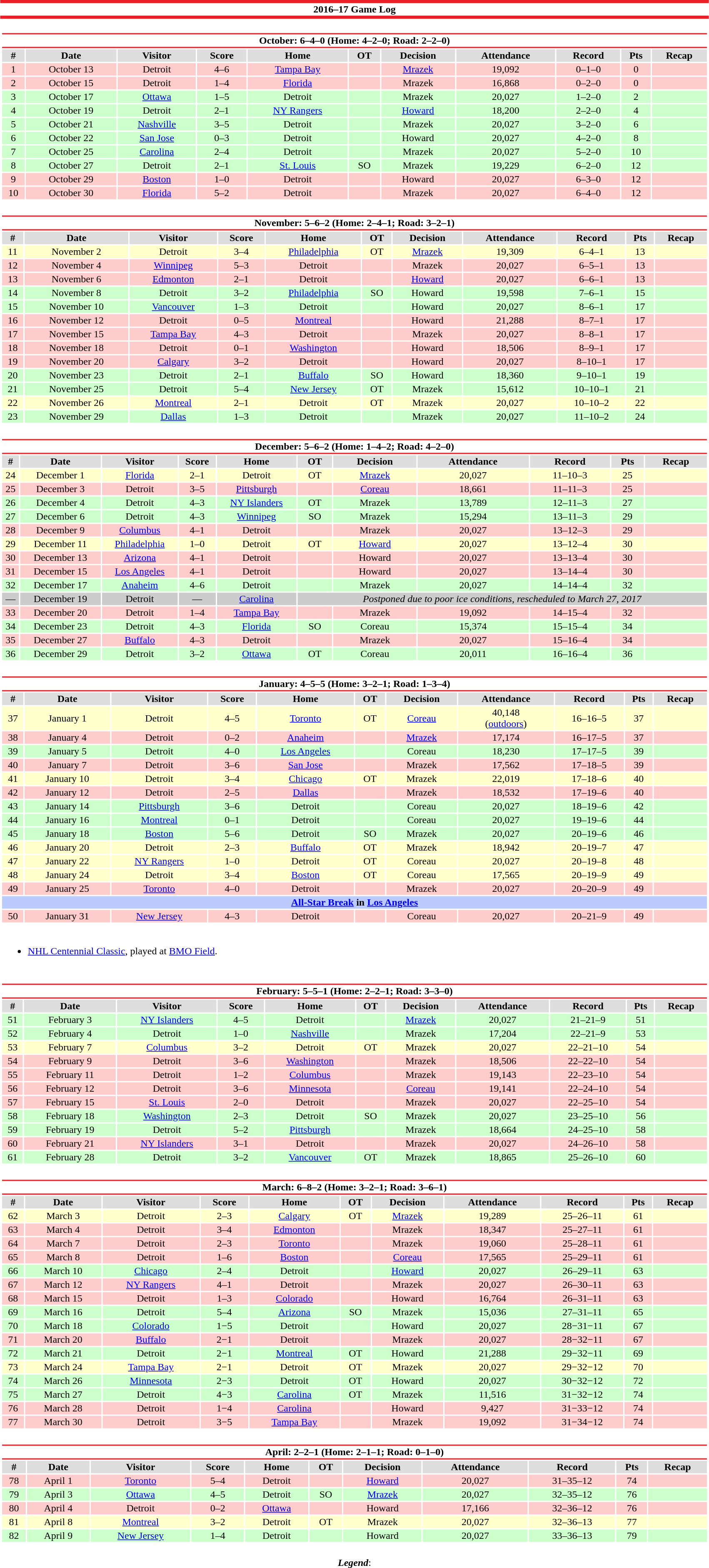<table class="toccolours" style="width:90%; clear:both; margin:1.5em auto; text-align:center;">
<tr>
<th colspan="11" style="background:#fff; border-top:#EC1F26 5px solid; border-bottom:#EC1F26 5px solid;">2016–17 Game Log</th>
</tr>
<tr>
<td colspan=11><br><table class="toccolours collapsible collapsed" style="width:100%;">
<tr>
<th colspan="11" style="background:#fff; border-top:#EC1F26 2px solid; border-bottom:#EC1F26 2px solid;">October: 6–4–0 (Home: 4–2–0; Road: 2–2–0)</th>
</tr>
<tr style="background:#ddd;">
<th>#</th>
<th>Date</th>
<th>Visitor</th>
<th>Score</th>
<th>Home</th>
<th>OT</th>
<th>Decision</th>
<th>Attendance</th>
<th>Record</th>
<th>Pts</th>
<th>Recap</th>
</tr>
<tr style="background:#fcc;">
<td>1</td>
<td>October 13</td>
<td>Detroit</td>
<td>4–6</td>
<td><a href='#'>Tampa Bay</a></td>
<td></td>
<td><a href='#'>Mrazek</a></td>
<td>19,092</td>
<td>0–1–0</td>
<td>0</td>
<td></td>
</tr>
<tr style="background:#fcc;">
<td>2</td>
<td>October 15</td>
<td>Detroit</td>
<td>1–4</td>
<td><a href='#'>Florida</a></td>
<td></td>
<td>Mrazek</td>
<td>16,868</td>
<td>0–2–0</td>
<td>0</td>
<td></td>
</tr>
<tr style="background:#cfc;">
<td>3</td>
<td>October 17</td>
<td><a href='#'>Ottawa</a></td>
<td>1–5</td>
<td>Detroit</td>
<td></td>
<td>Mrazek</td>
<td>20,027</td>
<td>1–2–0</td>
<td>2</td>
<td></td>
</tr>
<tr style="background:#cfc;">
<td>4</td>
<td>October 19</td>
<td>Detroit</td>
<td>2–1</td>
<td><a href='#'>NY Rangers</a></td>
<td></td>
<td><a href='#'>Howard</a></td>
<td>18,200</td>
<td>2–2–0</td>
<td>4</td>
<td></td>
</tr>
<tr style="background:#cfc;">
<td>5</td>
<td>October 21</td>
<td><a href='#'>Nashville</a></td>
<td>3–5</td>
<td>Detroit</td>
<td></td>
<td>Mrazek</td>
<td>20,027</td>
<td>3–2–0</td>
<td>6</td>
<td></td>
</tr>
<tr style="background:#cfc;">
<td>6</td>
<td>October 22</td>
<td><a href='#'>San Jose</a></td>
<td>0–3</td>
<td>Detroit</td>
<td></td>
<td>Howard</td>
<td>20,027</td>
<td>4–2–0</td>
<td>8</td>
<td></td>
</tr>
<tr style="background:#cfc;">
<td>7</td>
<td>October 25</td>
<td><a href='#'>Carolina</a></td>
<td>2–4</td>
<td>Detroit</td>
<td></td>
<td>Mrazek</td>
<td>20,027</td>
<td>5–2–0</td>
<td>10</td>
<td></td>
</tr>
<tr style="background:#cfc;">
<td>8</td>
<td>October 27</td>
<td>Detroit</td>
<td>2–1</td>
<td><a href='#'>St. Louis</a></td>
<td>SO</td>
<td>Mrazek</td>
<td>19,229</td>
<td>6–2–0</td>
<td>12</td>
<td></td>
</tr>
<tr style="background:#fcc;">
<td>9</td>
<td>October 29</td>
<td><a href='#'>Boston</a></td>
<td>1–0</td>
<td>Detroit</td>
<td></td>
<td>Howard</td>
<td>20,027</td>
<td>6–3–0</td>
<td>12</td>
<td></td>
</tr>
<tr style="background:#fcc;">
<td>10</td>
<td>October 30</td>
<td><a href='#'>Florida</a></td>
<td>5–2</td>
<td>Detroit</td>
<td></td>
<td>Mrazek</td>
<td>20,027</td>
<td>6–4–0</td>
<td>12</td>
<td></td>
</tr>
</table>
</td>
</tr>
<tr>
<td colspan=11><br><table class="toccolours collapsible collapsed" style="width:100%;">
<tr>
<th colspan="11" style="background:#fff; border-top:#EC1F26 2px solid; border-bottom:#EC1F26 2px solid;">November: 5–6–2 (Home: 2–4–1; Road: 3–2–1)</th>
</tr>
<tr style="background:#ddd;">
<th>#</th>
<th>Date</th>
<th>Visitor</th>
<th>Score</th>
<th>Home</th>
<th>OT</th>
<th>Decision</th>
<th>Attendance</th>
<th>Record</th>
<th>Pts</th>
<th>Recap</th>
</tr>
<tr style="background:#ffc;">
<td>11</td>
<td>November 2</td>
<td>Detroit</td>
<td>3–4</td>
<td><a href='#'>Philadelphia</a></td>
<td>OT</td>
<td><a href='#'>Mrazek</a></td>
<td>19,309</td>
<td>6–4–1</td>
<td>13</td>
<td></td>
</tr>
<tr style="background:#fcc;">
<td>12</td>
<td>November 4</td>
<td><a href='#'>Winnipeg</a></td>
<td>5–3</td>
<td>Detroit</td>
<td></td>
<td>Mrazek</td>
<td>20,027</td>
<td>6–5–1</td>
<td>13</td>
<td></td>
</tr>
<tr style="background:#fcc;">
<td>13</td>
<td>November 6</td>
<td><a href='#'>Edmonton</a></td>
<td>2–1</td>
<td>Detroit</td>
<td></td>
<td><a href='#'>Howard</a></td>
<td>20,027</td>
<td>6–6–1</td>
<td>13</td>
<td></td>
</tr>
<tr style="background:#cfc;">
<td>14</td>
<td>November 8</td>
<td>Detroit</td>
<td>3–2</td>
<td><a href='#'>Philadelphia</a></td>
<td>SO</td>
<td>Howard</td>
<td>19,598</td>
<td>7–6–1</td>
<td>15</td>
<td></td>
</tr>
<tr style="background:#cfc;">
<td>15</td>
<td>November 10</td>
<td><a href='#'>Vancouver</a></td>
<td>1–3</td>
<td>Detroit</td>
<td></td>
<td>Howard</td>
<td>20,027</td>
<td>8–6–1</td>
<td>17</td>
<td></td>
</tr>
<tr style="background:#fcc;">
<td>16</td>
<td>November 12</td>
<td>Detroit</td>
<td>0–5</td>
<td><a href='#'>Montreal</a></td>
<td></td>
<td>Howard</td>
<td>21,288</td>
<td>8–7–1</td>
<td>17</td>
<td></td>
</tr>
<tr style="background:#fcc;">
<td>17</td>
<td>November 15</td>
<td><a href='#'>Tampa Bay</a></td>
<td>4–3</td>
<td>Detroit</td>
<td></td>
<td>Mrazek</td>
<td>20,027</td>
<td>8–8–1</td>
<td>17</td>
<td></td>
</tr>
<tr style="background:#fcc;">
<td>18</td>
<td>November 18</td>
<td>Detroit</td>
<td>0–1</td>
<td><a href='#'>Washington</a></td>
<td></td>
<td>Howard</td>
<td>18,506</td>
<td>8–9–1</td>
<td>17</td>
<td></td>
</tr>
<tr style="background:#fcc;">
<td>19</td>
<td>November 20</td>
<td><a href='#'>Calgary</a></td>
<td>3–2</td>
<td>Detroit</td>
<td></td>
<td>Howard</td>
<td>20,027</td>
<td>8–10–1</td>
<td>17</td>
<td></td>
</tr>
<tr style="background:#cfc;">
<td>20</td>
<td>November 23</td>
<td>Detroit</td>
<td>2–1</td>
<td><a href='#'>Buffalo</a></td>
<td>SO</td>
<td>Howard</td>
<td>18,360</td>
<td>9–10–1</td>
<td>19</td>
<td></td>
</tr>
<tr style="background:#cfc;">
<td>21</td>
<td>November 25</td>
<td>Detroit</td>
<td>5–4</td>
<td><a href='#'>New Jersey</a></td>
<td>OT</td>
<td>Mrazek</td>
<td>15,612</td>
<td>10–10–1</td>
<td>21</td>
<td></td>
</tr>
<tr style="background:#ffc;">
<td>22</td>
<td>November 26</td>
<td><a href='#'>Montreal</a></td>
<td>2–1</td>
<td>Detroit</td>
<td>OT</td>
<td>Mrazek</td>
<td>20,027</td>
<td>10–10–2</td>
<td>22</td>
<td></td>
</tr>
<tr style="background:#cfc;">
<td>23</td>
<td>November 29</td>
<td><a href='#'>Dallas</a></td>
<td>1–3</td>
<td>Detroit</td>
<td></td>
<td>Mrazek</td>
<td>20,027</td>
<td>11–10–2</td>
<td>24</td>
<td></td>
</tr>
</table>
</td>
</tr>
<tr>
<td colspan=11><br><table class="toccolours collapsible collapsed" style="width:100%;">
<tr>
<th colspan="11" style="background:#fff; border-top:#EC1F26 2px solid; border-bottom:#EC1F26 2px solid;">December: 5–6–2 (Home: 1–4–2; Road: 4–2–0)</th>
</tr>
<tr style="background:#ddd;">
<th>#</th>
<th>Date</th>
<th>Visitor</th>
<th>Score</th>
<th>Home</th>
<th>OT</th>
<th>Decision</th>
<th>Attendance</th>
<th>Record</th>
<th>Pts</th>
<th>Recap</th>
</tr>
<tr style="background:#ffc;">
<td>24</td>
<td>December 1</td>
<td><a href='#'>Florida</a></td>
<td>2–1</td>
<td>Detroit</td>
<td>OT</td>
<td><a href='#'>Mrazek</a></td>
<td>20,027</td>
<td>11–10–3</td>
<td>25</td>
<td></td>
</tr>
<tr style="background:#fcc;">
<td>25</td>
<td>December 3</td>
<td>Detroit</td>
<td>3–5</td>
<td><a href='#'>Pittsburgh</a></td>
<td></td>
<td><a href='#'>Coreau</a></td>
<td>18,661</td>
<td>11–11–3</td>
<td>25</td>
<td></td>
</tr>
<tr style="background:#cfc;">
<td>26</td>
<td>December 4</td>
<td>Detroit</td>
<td>4–3</td>
<td><a href='#'>NY Islanders</a></td>
<td>OT</td>
<td>Mrazek</td>
<td>13,789</td>
<td>12–11–3</td>
<td>27</td>
<td></td>
</tr>
<tr style="background:#cfc;">
<td>27</td>
<td>December 6</td>
<td>Detroit</td>
<td>4–3</td>
<td><a href='#'>Winnipeg</a></td>
<td>SO</td>
<td>Mrazek</td>
<td>15,294</td>
<td>13–11–3</td>
<td>29</td>
<td></td>
</tr>
<tr style="background:#fcc;">
<td>28</td>
<td>December 9</td>
<td><a href='#'>Columbus</a></td>
<td>4–1</td>
<td>Detroit</td>
<td></td>
<td>Mrazek</td>
<td>20,027</td>
<td>13–12–3</td>
<td>29</td>
<td></td>
</tr>
<tr style="background:#ffc;">
<td>29</td>
<td>December 11</td>
<td><a href='#'>Philadelphia</a></td>
<td>1–0</td>
<td>Detroit</td>
<td>OT</td>
<td><a href='#'>Howard</a></td>
<td>20,027</td>
<td>13–12–4</td>
<td>30</td>
<td></td>
</tr>
<tr style="background:#fcc;">
<td>30</td>
<td>December 13</td>
<td><a href='#'>Arizona</a></td>
<td>4–1</td>
<td>Detroit</td>
<td></td>
<td>Howard</td>
<td>20,027</td>
<td>13–13–4</td>
<td>30</td>
<td></td>
</tr>
<tr style="background:#fcc;">
<td>31</td>
<td>December 15</td>
<td><a href='#'>Los Angeles</a></td>
<td>4–1</td>
<td>Detroit</td>
<td></td>
<td>Howard</td>
<td>20,027</td>
<td>13–14–4</td>
<td>30</td>
<td></td>
</tr>
<tr style="background:#cfc;">
<td>32</td>
<td>December 17</td>
<td><a href='#'>Anaheim</a></td>
<td>4–6</td>
<td>Detroit</td>
<td></td>
<td>Mrazek</td>
<td>20,027</td>
<td>14–14–4</td>
<td>32</td>
<td></td>
</tr>
<tr style="background:#ccc;">
<td>—</td>
<td>December 19</td>
<td>Detroit</td>
<td>—</td>
<td><a href='#'>Carolina</a></td>
<td colspan="6"><em>Postponed due to poor ice conditions, rescheduled to March 27, 2017</em></td>
</tr>
<tr style="background:#fcc;">
<td>33</td>
<td>December 20</td>
<td>Detroit</td>
<td>1–4</td>
<td><a href='#'>Tampa Bay</a></td>
<td></td>
<td>Mrazek</td>
<td>19,092</td>
<td>14–15–4</td>
<td>32</td>
<td></td>
</tr>
<tr style="background:#cfc;">
<td>34</td>
<td>December 23</td>
<td>Detroit</td>
<td>4–3</td>
<td><a href='#'>Florida</a></td>
<td>SO</td>
<td>Coreau</td>
<td>15,374</td>
<td>15–15–4</td>
<td>34</td>
<td></td>
</tr>
<tr style="background:#fcc;">
<td>35</td>
<td>December 27</td>
<td><a href='#'>Buffalo</a></td>
<td>4–3</td>
<td>Detroit</td>
<td></td>
<td>Mrazek</td>
<td>20,027</td>
<td>15–16–4</td>
<td>34</td>
<td></td>
</tr>
<tr style="background:#cfc;">
<td>36</td>
<td>December 29</td>
<td>Detroit</td>
<td>3–2</td>
<td><a href='#'>Ottawa</a></td>
<td>OT</td>
<td>Coreau</td>
<td>20,011</td>
<td>16–16–4</td>
<td>36</td>
<td></td>
</tr>
</table>
</td>
</tr>
<tr>
<td colspan=11><br><table class="toccolours collapsible collapsed" style="width:100%;">
<tr>
<th colspan="11" style="background:#fff; border-top:#EC1F26 2px solid; border-bottom:#EC1F26 2px solid;">January: 4–5–5 (Home: 3–2–1; Road: 1–3–4)</th>
</tr>
<tr style="background:#ddd;">
<th>#</th>
<th>Date</th>
<th>Visitor</th>
<th>Score</th>
<th>Home</th>
<th>OT</th>
<th>Decision</th>
<th>Attendance</th>
<th>Record</th>
<th>Pts</th>
<th>Recap</th>
</tr>
<tr style="background:#ffc;">
<td>37</td>
<td>January 1</td>
<td>Detroit</td>
<td>4–5</td>
<td><a href='#'>Toronto</a></td>
<td>OT</td>
<td><a href='#'>Coreau</a></td>
<td>40,148<br>(<a href='#'>outdoors</a>)</td>
<td>16–16–5</td>
<td>37</td>
<td></td>
</tr>
<tr style="background:#fcc;">
<td>38</td>
<td>January 4</td>
<td>Detroit</td>
<td>0–2</td>
<td><a href='#'>Anaheim</a></td>
<td></td>
<td><a href='#'>Mrazek</a></td>
<td>17,174</td>
<td>16–17–5</td>
<td>37</td>
<td></td>
</tr>
<tr style="background:#cfc;">
<td>39</td>
<td>January 5</td>
<td>Detroit</td>
<td>4–0</td>
<td><a href='#'>Los Angeles</a></td>
<td></td>
<td>Coreau</td>
<td>18,230</td>
<td>17–17–5</td>
<td>39</td>
<td></td>
</tr>
<tr style="background:#fcc;">
<td>40</td>
<td>January 7</td>
<td>Detroit</td>
<td>3–6</td>
<td><a href='#'>San Jose</a></td>
<td></td>
<td>Mrazek</td>
<td>17,562</td>
<td>17–18–5</td>
<td>39</td>
<td></td>
</tr>
<tr style="background:#ffc;">
<td>41</td>
<td>January 10</td>
<td>Detroit</td>
<td>3–4</td>
<td><a href='#'>Chicago</a></td>
<td>OT</td>
<td>Mrazek</td>
<td>22,019</td>
<td>17–18–6</td>
<td>40</td>
<td></td>
</tr>
<tr style="background:#fcc;">
<td>42</td>
<td>January 12</td>
<td>Detroit</td>
<td>2–5</td>
<td><a href='#'>Dallas</a></td>
<td></td>
<td>Mrazek</td>
<td>18,532</td>
<td>17–19–6</td>
<td>40</td>
<td></td>
</tr>
<tr style="background:#cfc;">
<td>43</td>
<td>January 14</td>
<td><a href='#'>Pittsburgh</a></td>
<td>3–6</td>
<td>Detroit</td>
<td></td>
<td>Coreau</td>
<td>20,027</td>
<td>18–19–6</td>
<td>42</td>
<td></td>
</tr>
<tr style="background:#cfc;">
<td>44</td>
<td>January 16</td>
<td><a href='#'>Montreal</a></td>
<td>0–1</td>
<td>Detroit</td>
<td></td>
<td>Coreau</td>
<td>20,027</td>
<td>19–19–6</td>
<td>44</td>
<td></td>
</tr>
<tr style="background:#cfc;">
<td>45</td>
<td>January 18</td>
<td><a href='#'>Boston</a></td>
<td>5–6</td>
<td>Detroit</td>
<td>SO</td>
<td>Mrazek</td>
<td>20,027</td>
<td>20–19–6</td>
<td>46</td>
<td></td>
</tr>
<tr style="background:#ffc;">
<td>46</td>
<td>January 20</td>
<td>Detroit</td>
<td>2–3</td>
<td><a href='#'>Buffalo</a></td>
<td>OT</td>
<td>Mrazek</td>
<td>18,942</td>
<td>20–19–7</td>
<td>47</td>
<td></td>
</tr>
<tr style="background:#ffc;">
<td>47</td>
<td>January 22</td>
<td><a href='#'>NY Rangers</a></td>
<td>1–0</td>
<td>Detroit</td>
<td>OT</td>
<td>Coreau</td>
<td>20,027</td>
<td>20–19–8</td>
<td>48</td>
<td></td>
</tr>
<tr style="background:#ffc;">
<td>48</td>
<td>January 24</td>
<td>Detroit</td>
<td>3–4</td>
<td><a href='#'>Boston</a></td>
<td>OT</td>
<td>Coreau</td>
<td>17,565</td>
<td>20–19–9</td>
<td>49</td>
<td></td>
</tr>
<tr style="background:#fcc;">
<td>49</td>
<td>January 25</td>
<td><a href='#'>Toronto</a></td>
<td>4–0</td>
<td>Detroit</td>
<td></td>
<td>Mrazek</td>
<td>20,027</td>
<td>20–20–9</td>
<td>49</td>
<td></td>
</tr>
<tr style="background:#bbcaff;">
<td colspan="11"><strong><a href='#'>All-Star Break</a> in <a href='#'>Los Angeles</a></strong></td>
</tr>
<tr style="background:#fcc;">
<td>50</td>
<td>January 31</td>
<td><a href='#'>New Jersey</a></td>
<td>4–3</td>
<td>Detroit</td>
<td></td>
<td>Coreau</td>
<td>20,027</td>
<td>20–21–9</td>
<td>49</td>
<td></td>
</tr>
<tr>
<td colspan="11" style="text-align:left;"><br><ul><li><a href='#'>NHL Centennial Classic</a>, played at <a href='#'>BMO Field</a>.</li></ul></td>
</tr>
</table>
</td>
</tr>
<tr>
<td colspan=11><br><table class="toccolours collapsible collapsed" style="width:100%;">
<tr>
<th colspan="11" style="background:#fff; border-top:#EC1F26 2px solid; border-bottom:#EC1F26 2px solid;">February: 5–5–1 (Home: 2–2–1; Road: 3–3–0)</th>
</tr>
<tr style="background:#ddd;">
<th>#</th>
<th>Date</th>
<th>Visitor</th>
<th>Score</th>
<th>Home</th>
<th>OT</th>
<th>Decision</th>
<th>Attendance</th>
<th>Record</th>
<th>Pts</th>
<th>Recap</th>
</tr>
<tr style="background:#cfc;">
<td>51</td>
<td>February 3</td>
<td><a href='#'>NY Islanders</a></td>
<td>4–5</td>
<td>Detroit</td>
<td></td>
<td><a href='#'>Mrazek</a></td>
<td>20,027</td>
<td>21–21–9</td>
<td>51</td>
<td></td>
</tr>
<tr style="background:#cfc;">
<td>52</td>
<td>February 4</td>
<td>Detroit</td>
<td>1–0</td>
<td><a href='#'>Nashville</a></td>
<td></td>
<td>Mrazek</td>
<td>17,204</td>
<td>22–21–9</td>
<td>53</td>
<td></td>
</tr>
<tr style="background:#ffc;">
<td>53</td>
<td>February 7</td>
<td><a href='#'>Columbus</a></td>
<td>3–2</td>
<td>Detroit</td>
<td>OT</td>
<td>Mrazek</td>
<td>20,027</td>
<td>22–21–10</td>
<td>54</td>
<td></td>
</tr>
<tr style="background:#fcc;">
<td>54</td>
<td>February 9</td>
<td>Detroit</td>
<td>3–6</td>
<td><a href='#'>Washington</a></td>
<td></td>
<td>Mrazek</td>
<td>18,506</td>
<td>22–22–10</td>
<td>54</td>
<td></td>
</tr>
<tr style="background:#fcc;">
<td>55</td>
<td>February 11</td>
<td>Detroit</td>
<td>1–2</td>
<td><a href='#'>Columbus</a></td>
<td></td>
<td>Mrazek</td>
<td>19,143</td>
<td>22–23–10</td>
<td>54</td>
<td></td>
</tr>
<tr style="background:#fcc;">
<td>56</td>
<td>February 12</td>
<td>Detroit</td>
<td>3–6</td>
<td><a href='#'>Minnesota</a></td>
<td></td>
<td><a href='#'>Coreau</a></td>
<td>19,141</td>
<td>22–24–10</td>
<td>54</td>
<td></td>
</tr>
<tr style="background:#fcc;">
<td>57</td>
<td>February 15</td>
<td><a href='#'>St. Louis</a></td>
<td>2–0</td>
<td>Detroit</td>
<td></td>
<td>Mrazek</td>
<td>20,027</td>
<td>22–25–10</td>
<td>54</td>
<td></td>
</tr>
<tr style="background:#cfc;">
<td>58</td>
<td>February 18</td>
<td><a href='#'>Washington</a></td>
<td>2–3</td>
<td>Detroit</td>
<td>SO</td>
<td>Mrazek</td>
<td>20,027</td>
<td>23–25–10</td>
<td>56</td>
<td></td>
</tr>
<tr style="background:#cfc;">
<td>59</td>
<td>February 19</td>
<td>Detroit</td>
<td>5–2</td>
<td><a href='#'>Pittsburgh</a></td>
<td></td>
<td>Mrazek</td>
<td>18,664</td>
<td>24–25–10</td>
<td>58</td>
<td></td>
</tr>
<tr style="background:#fcc;">
<td>60</td>
<td>February 21</td>
<td><a href='#'>NY Islanders</a></td>
<td>3–1</td>
<td>Detroit</td>
<td></td>
<td>Mrazek</td>
<td>20,027</td>
<td>24–26–10</td>
<td>58</td>
<td></td>
</tr>
<tr style="background:#cfc;">
<td>61</td>
<td>February 28</td>
<td>Detroit</td>
<td>3–2</td>
<td><a href='#'>Vancouver</a></td>
<td>OT</td>
<td>Mrazek</td>
<td>18,865</td>
<td>25–26–10</td>
<td>60</td>
<td></td>
</tr>
</table>
</td>
</tr>
<tr>
<td colspan=11><br><table class="toccolours collapsible collapsed" style="width:100%;">
<tr>
<th colspan="11" style="background:#fff; border-top:#EC1F26 2px solid; border-bottom:#EC1F26 2px solid;">March: 6–8–2 (Home: 3–2–1; Road: 3–6–1)</th>
</tr>
<tr style="background:#ddd;">
<th>#</th>
<th>Date</th>
<th>Visitor</th>
<th>Score</th>
<th>Home</th>
<th>OT</th>
<th>Decision</th>
<th>Attendance</th>
<th>Record</th>
<th>Pts</th>
<th>Recap</th>
</tr>
<tr style="background:#ffc;">
<td>62</td>
<td>March 3</td>
<td>Detroit</td>
<td>2–3</td>
<td><a href='#'>Calgary</a></td>
<td>OT</td>
<td><a href='#'>Mrazek</a></td>
<td>19,289</td>
<td>25–26–11</td>
<td>61</td>
<td></td>
</tr>
<tr style="background:#fcc;">
<td>63</td>
<td>March 4</td>
<td>Detroit</td>
<td>3–4</td>
<td><a href='#'>Edmonton</a></td>
<td></td>
<td>Mrazek</td>
<td>18,347</td>
<td>25–27–11</td>
<td>61</td>
<td></td>
</tr>
<tr style="background:#fcc;">
<td>64</td>
<td>March 7</td>
<td>Detroit</td>
<td>2–3</td>
<td><a href='#'>Toronto</a></td>
<td></td>
<td>Mrazek</td>
<td>19,060</td>
<td>25–28–11</td>
<td>61</td>
<td></td>
</tr>
<tr style="background:#fcc;">
<td>65</td>
<td>March 8</td>
<td>Detroit</td>
<td>1–6</td>
<td><a href='#'>Boston</a></td>
<td></td>
<td><a href='#'>Coreau</a></td>
<td>17,565</td>
<td>25–29–11</td>
<td>61</td>
<td></td>
</tr>
<tr style="background:#cfc;">
<td>66</td>
<td>March 10</td>
<td><a href='#'>Chicago</a></td>
<td>2–4</td>
<td>Detroit</td>
<td></td>
<td><a href='#'>Howard</a></td>
<td>20,027</td>
<td>26–29–11</td>
<td>63</td>
<td></td>
</tr>
<tr style="background:#fcc;">
<td>67</td>
<td>March 12</td>
<td><a href='#'>NY Rangers</a></td>
<td>4–1</td>
<td>Detroit</td>
<td></td>
<td>Mrazek</td>
<td>20,027</td>
<td>26–30–11</td>
<td>63</td>
<td></td>
</tr>
<tr style="background:#fcc;">
<td>68</td>
<td>March 15</td>
<td>Detroit</td>
<td>1–3</td>
<td><a href='#'>Colorado</a></td>
<td></td>
<td>Howard</td>
<td>16,764</td>
<td>26–31–11</td>
<td>63</td>
<td></td>
</tr>
<tr style="background:#cfc;">
<td>69</td>
<td>March 16</td>
<td>Detroit</td>
<td>5–4</td>
<td><a href='#'>Arizona</a></td>
<td>SO</td>
<td>Mrazek</td>
<td>15,036</td>
<td>27–31–11</td>
<td>65</td>
<td></td>
</tr>
<tr style="background:#cfc;">
<td>70</td>
<td>March 18</td>
<td><a href='#'>Colorado</a></td>
<td>1−5</td>
<td>Detroit</td>
<td></td>
<td>Howard</td>
<td>20,027</td>
<td>28−31−11</td>
<td>67</td>
<td></td>
</tr>
<tr style="background:#fcc;">
<td>71</td>
<td>March 20</td>
<td><a href='#'>Buffalo</a></td>
<td>2−1</td>
<td>Detroit</td>
<td></td>
<td>Mrazek</td>
<td>20,027</td>
<td>28−32−11</td>
<td>67</td>
<td></td>
</tr>
<tr style="background:#cfc;">
<td>72</td>
<td>March 21</td>
<td>Detroit</td>
<td>2−1</td>
<td><a href='#'>Montreal</a></td>
<td>OT</td>
<td>Howard</td>
<td>21,288</td>
<td>29−32−11</td>
<td>69</td>
<td></td>
</tr>
<tr style="background:#ffc;">
<td>73</td>
<td>March 24</td>
<td><a href='#'>Tampa Bay</a></td>
<td>2−1</td>
<td>Detroit</td>
<td>OT</td>
<td>Mrazek</td>
<td>20,027</td>
<td>29−32−12</td>
<td>70</td>
<td></td>
</tr>
<tr style="background:#cfc;">
<td>74</td>
<td>March 26</td>
<td><a href='#'>Minnesota</a></td>
<td>2−3</td>
<td>Detroit</td>
<td>OT</td>
<td>Howard</td>
<td>20,027</td>
<td>30−32−12</td>
<td>72</td>
<td></td>
</tr>
<tr style="background:#cfc;">
<td>75</td>
<td>March 27</td>
<td>Detroit</td>
<td>4−3</td>
<td><a href='#'>Carolina</a></td>
<td>OT</td>
<td>Mrazek</td>
<td>11,516</td>
<td>31−32−12</td>
<td>74</td>
<td></td>
</tr>
<tr style="background:#fcc;">
<td>76</td>
<td>March 28</td>
<td>Detroit</td>
<td>1−4</td>
<td><a href='#'>Carolina</a></td>
<td></td>
<td>Howard</td>
<td>9,427</td>
<td>31−33−12</td>
<td>74</td>
<td></td>
</tr>
<tr style="background:#fcc;">
<td>77</td>
<td>March 30</td>
<td>Detroit</td>
<td>3−5</td>
<td><a href='#'>Tampa Bay</a></td>
<td></td>
<td>Mrazek</td>
<td>19,092</td>
<td>31−34−12</td>
<td>74</td>
<td></td>
</tr>
</table>
</td>
</tr>
<tr>
<td colspan=11><br><table class="toccolours collapsible collapsed" style="width:100%;">
<tr>
<th colspan="11" style="background:#fff; border-top:#EC1F26 2px solid; border-bottom:#EC1F26 2px solid;">April: 2–2–1 (Home: 2–1–1; Road: 0–1–0)</th>
</tr>
<tr style="background:#ddd;">
<th>#</th>
<th>Date</th>
<th>Visitor</th>
<th>Score</th>
<th>Home</th>
<th>OT</th>
<th>Decision</th>
<th>Attendance</th>
<th>Record</th>
<th>Pts</th>
<th>Recap</th>
</tr>
<tr style="background:#fcc;">
<td>78</td>
<td>April 1</td>
<td><a href='#'>Toronto</a></td>
<td>5–4</td>
<td>Detroit</td>
<td></td>
<td><a href='#'>Howard</a></td>
<td>20,027</td>
<td>31–35–12</td>
<td>74</td>
<td></td>
</tr>
<tr style="background:#cfc;">
<td>79</td>
<td>April 3</td>
<td><a href='#'>Ottawa</a></td>
<td>4–5</td>
<td>Detroit</td>
<td>SO</td>
<td><a href='#'>Mrazek</a></td>
<td>20,027</td>
<td>32–35–12</td>
<td>76</td>
<td></td>
</tr>
<tr style="background:#fcc;">
<td>80</td>
<td>April 4</td>
<td>Detroit</td>
<td>0–2</td>
<td><a href='#'>Ottawa</a></td>
<td></td>
<td>Howard</td>
<td>17,166</td>
<td>32–36–12</td>
<td>76</td>
<td></td>
</tr>
<tr style="background:#ffc;">
<td>81</td>
<td>April 8</td>
<td><a href='#'>Montreal</a></td>
<td>3–2</td>
<td>Detroit</td>
<td>OT</td>
<td>Mrazek</td>
<td>20,027</td>
<td>32–36–13</td>
<td>77</td>
<td></td>
</tr>
<tr style="background:#cfc;">
<td>82</td>
<td>April 9</td>
<td><a href='#'>New Jersey</a></td>
<td>1–4</td>
<td>Detroit</td>
<td></td>
<td>Howard</td>
<td>20,027</td>
<td>33–36–13</td>
<td>79</td>
<td></td>
</tr>
</table>
</td>
</tr>
<tr>
<td colspan="11" style="text-align:center;"><br><strong><em>Legend</em></strong>:


</td>
</tr>
</table>
